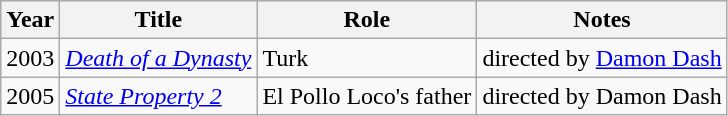<table class="wikitable sortable">
<tr>
<th>Year</th>
<th>Title</th>
<th>Role</th>
<th class="unsortable">Notes</th>
</tr>
<tr>
<td>2003</td>
<td><em><a href='#'>Death of a Dynasty</a></em></td>
<td>Turk</td>
<td>directed by <a href='#'>Damon Dash</a></td>
</tr>
<tr>
<td>2005</td>
<td><em><a href='#'>State Property 2</a></em></td>
<td>El Pollo Loco's father</td>
<td>directed by Damon Dash</td>
</tr>
</table>
